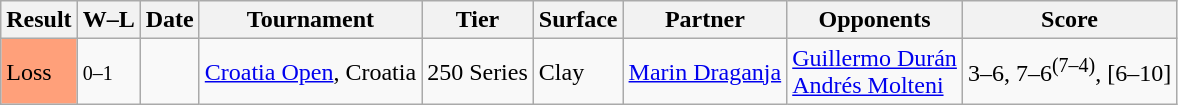<table class="sortable wikitable">
<tr>
<th>Result</th>
<th class="unsortable">W–L</th>
<th>Date</th>
<th>Tournament</th>
<th>Tier</th>
<th>Surface</th>
<th>Partner</th>
<th>Opponents</th>
<th class="unsortable">Score</th>
</tr>
<tr>
<td bgcolor=FFA07A>Loss</td>
<td><small>0–1</small></td>
<td><a href='#'></a></td>
<td><a href='#'>Croatia Open</a>, Croatia</td>
<td>250 Series</td>
<td>Clay</td>
<td> <a href='#'>Marin Draganja</a></td>
<td> <a href='#'>Guillermo Durán</a><br> <a href='#'>Andrés Molteni</a></td>
<td>3–6, 7–6<sup>(7–4)</sup>, [6–10]</td>
</tr>
</table>
